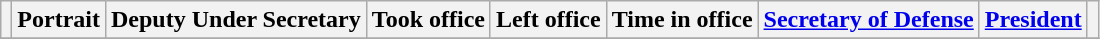<table class="wikitable" style="text-align:center;">
<tr>
<th scope="col"></th>
<th scope="col">Portrait</th>
<th scope="col">Deputy Under Secretary</th>
<th scope="col">Took office</th>
<th scope="col">Left office</th>
<th scope="col">Time in office</th>
<th scope="col"><a href='#'>Secretary of Defense</a></th>
<th scope="col"><a href='#'>President</a></th>
<th scope="col"></th>
</tr>
<tr>
</tr>
</table>
